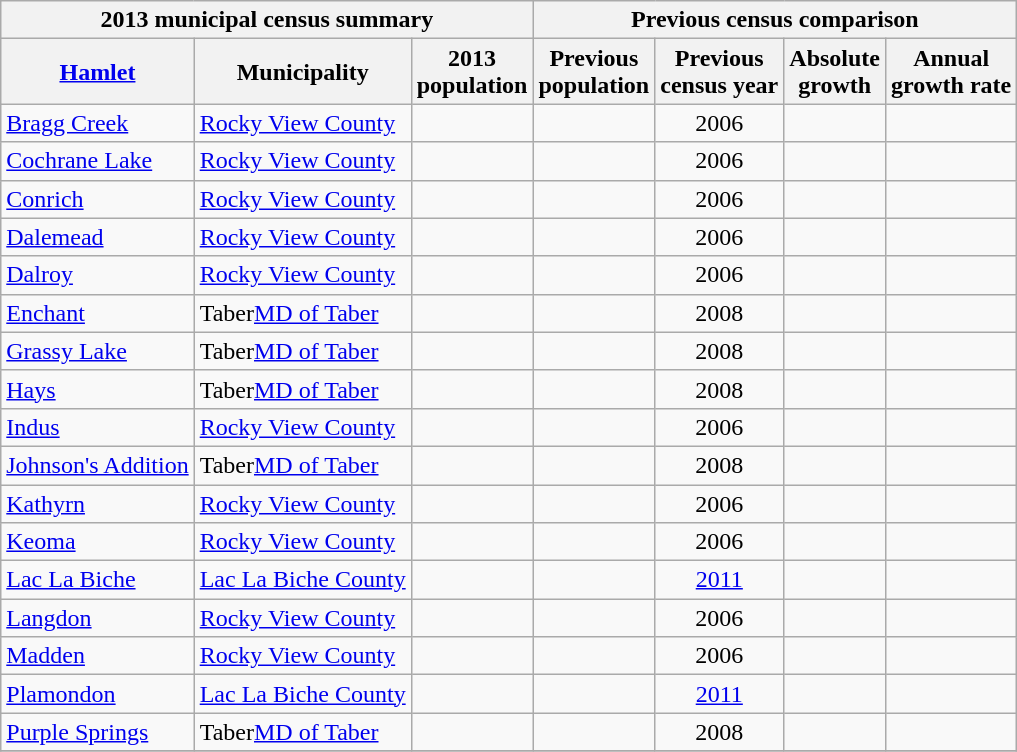<table class="wikitable sortable">
<tr>
<th colspan=3 class=unsortable>2013 municipal census summary</th>
<th colspan=4 class=unsortable>Previous census comparison</th>
</tr>
<tr>
<th><a href='#'>Hamlet</a></th>
<th>Municipality</th>
<th>2013<br>population<br></th>
<th>Previous<br>population<br></th>
<th>Previous<br>census year<br></th>
<th>Absolute<br>growth</th>
<th>Annual<br>growth rate</th>
</tr>
<tr>
<td><a href='#'>Bragg Creek</a></td>
<td><a href='#'>Rocky View County</a></td>
<td align=center></td>
<td align=center></td>
<td align=center>2006</td>
<td align=center></td>
<td align=center></td>
</tr>
<tr>
<td><a href='#'>Cochrane Lake</a></td>
<td><a href='#'>Rocky View County</a></td>
<td align=center></td>
<td align=center></td>
<td align=center>2006</td>
<td align=center></td>
<td align=center></td>
</tr>
<tr>
<td><a href='#'>Conrich</a></td>
<td><a href='#'>Rocky View County</a></td>
<td align=center></td>
<td align=center></td>
<td align=center>2006</td>
<td align=center></td>
<td align=center></td>
</tr>
<tr>
<td><a href='#'>Dalemead</a></td>
<td><a href='#'>Rocky View County</a></td>
<td align=center></td>
<td align=center></td>
<td align=center>2006</td>
<td align=center></td>
<td align=center></td>
</tr>
<tr>
<td><a href='#'>Dalroy</a></td>
<td><a href='#'>Rocky View County</a></td>
<td align=center></td>
<td align=center></td>
<td align=center>2006</td>
<td align=center></td>
<td align=center></td>
</tr>
<tr>
<td><a href='#'>Enchant</a></td>
<td><span>Taber</span><a href='#'>MD of Taber</a></td>
<td align=center></td>
<td align=center></td>
<td align=center>2008</td>
<td align=center></td>
<td align=center></td>
</tr>
<tr>
<td><a href='#'>Grassy Lake</a></td>
<td><span>Taber</span><a href='#'>MD of Taber</a></td>
<td align=center></td>
<td align=center></td>
<td align=center>2008</td>
<td align=center></td>
<td align=center></td>
</tr>
<tr>
<td><a href='#'>Hays</a></td>
<td><span>Taber</span><a href='#'>MD of Taber</a></td>
<td align=center></td>
<td align=center></td>
<td align=center>2008</td>
<td align=center></td>
<td align=center></td>
</tr>
<tr>
<td><a href='#'>Indus</a></td>
<td><a href='#'>Rocky View County</a></td>
<td align=center></td>
<td align=center></td>
<td align=center>2006</td>
<td align=center></td>
<td align=center></td>
</tr>
<tr>
<td><a href='#'>Johnson's Addition</a></td>
<td><span>Taber</span><a href='#'>MD of Taber</a></td>
<td align=center></td>
<td align=center></td>
<td align=center>2008</td>
<td align=center></td>
<td align=center></td>
</tr>
<tr>
<td><a href='#'>Kathyrn</a></td>
<td><a href='#'>Rocky View County</a></td>
<td align=center></td>
<td align=center></td>
<td align=center>2006</td>
<td align=center></td>
<td align=center></td>
</tr>
<tr>
<td><a href='#'>Keoma</a></td>
<td><a href='#'>Rocky View County</a></td>
<td align=center></td>
<td align=center></td>
<td align=center>2006</td>
<td align=center></td>
<td align=center></td>
</tr>
<tr>
<td><a href='#'>Lac La Biche</a></td>
<td><a href='#'>Lac La Biche County</a></td>
<td align=center></td>
<td align=center></td>
<td align=center><a href='#'>2011</a></td>
<td align=center></td>
<td align=center></td>
</tr>
<tr>
<td><a href='#'>Langdon</a></td>
<td><a href='#'>Rocky View County</a></td>
<td align=center></td>
<td align=center></td>
<td align=center>2006</td>
<td align=center></td>
<td align=center></td>
</tr>
<tr>
<td><a href='#'>Madden</a></td>
<td><a href='#'>Rocky View County</a></td>
<td align=center></td>
<td align=center></td>
<td align=center>2006</td>
<td align=center></td>
<td align=center></td>
</tr>
<tr>
<td><a href='#'>Plamondon</a></td>
<td><a href='#'>Lac La Biche County</a></td>
<td align=center></td>
<td align=center></td>
<td align=center><a href='#'>2011</a></td>
<td align=center></td>
<td align=center></td>
</tr>
<tr>
<td><a href='#'>Purple Springs</a></td>
<td><span>Taber</span><a href='#'>MD of Taber</a></td>
<td align=center></td>
<td align=center></td>
<td align=center>2008</td>
<td align=center></td>
<td align=center></td>
</tr>
<tr>
</tr>
</table>
